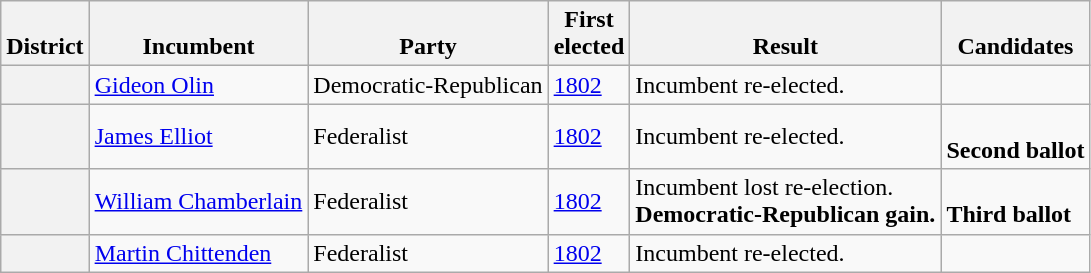<table class=wikitable>
<tr valign=bottom>
<th>District</th>
<th>Incumbent</th>
<th>Party</th>
<th>First<br>elected</th>
<th>Result</th>
<th>Candidates</th>
</tr>
<tr>
<th><br></th>
<td><a href='#'>Gideon Olin</a></td>
<td>Democratic-Republican</td>
<td><a href='#'>1802</a></td>
<td>Incumbent re-elected.</td>
<td nowrap></td>
</tr>
<tr>
<th><br></th>
<td><a href='#'>James Elliot</a></td>
<td>Federalist</td>
<td><a href='#'>1802</a></td>
<td>Incumbent re-elected.</td>
<td nowrap><br><strong>Second ballot </strong><br></td>
</tr>
<tr>
<th><br></th>
<td><a href='#'>William Chamberlain</a></td>
<td>Federalist</td>
<td><a href='#'>1802</a></td>
<td>Incumbent lost re-election.<br><strong>Democratic-Republican gain.</strong></td>
<td nowrap><br>
<strong>Third ballot </strong> </td>
</tr>
<tr>
<th><br></th>
<td><a href='#'>Martin Chittenden</a></td>
<td>Federalist</td>
<td><a href='#'>1802</a></td>
<td>Incumbent re-elected.</td>
<td nowrap></td>
</tr>
</table>
